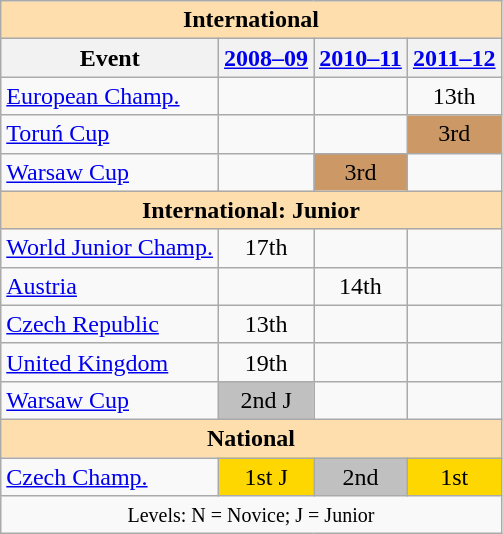<table class="wikitable" style="text-align:center">
<tr>
<th colspan="4" style="background-color: #ffdead; " align="center">International</th>
</tr>
<tr>
<th>Event</th>
<th><a href='#'>2008–09</a> <br> </th>
<th><a href='#'>2010–11</a> <br> </th>
<th><a href='#'>2011–12</a> <br> </th>
</tr>
<tr>
<td align=left><a href='#'>European Champ.</a></td>
<td></td>
<td></td>
<td>13th</td>
</tr>
<tr>
<td align=left><a href='#'>Toruń Cup</a></td>
<td></td>
<td></td>
<td bgcolor=cc9966>3rd</td>
</tr>
<tr>
<td align=left><a href='#'>Warsaw Cup</a></td>
<td></td>
<td bgcolor=cc9966>3rd</td>
<td></td>
</tr>
<tr>
<th colspan="4" style="background-color: #ffdead; " align="center">International: Junior</th>
</tr>
<tr>
<td align=left><a href='#'>World Junior Champ.</a></td>
<td>17th</td>
<td></td>
<td></td>
</tr>
<tr>
<td align=left> <a href='#'>Austria</a></td>
<td></td>
<td>14th</td>
<td></td>
</tr>
<tr>
<td align=left> <a href='#'>Czech Republic</a></td>
<td>13th</td>
<td></td>
<td></td>
</tr>
<tr>
<td align=left> <a href='#'>United Kingdom</a></td>
<td>19th</td>
<td></td>
<td></td>
</tr>
<tr>
<td align=left><a href='#'>Warsaw Cup</a></td>
<td bgcolor="silver">2nd J</td>
<td></td>
<td></td>
</tr>
<tr>
<th colspan="4" style="background-color: #ffdead; " align="center">National</th>
</tr>
<tr>
<td align="left"><a href='#'>Czech Champ.</a></td>
<td bgcolor="gold">1st J</td>
<td bgcolor="silver">2nd</td>
<td bgcolor="gold">1st</td>
</tr>
<tr>
<td colspan="4" align="center"><small> Levels: N = Novice; J = Junior </small></td>
</tr>
</table>
